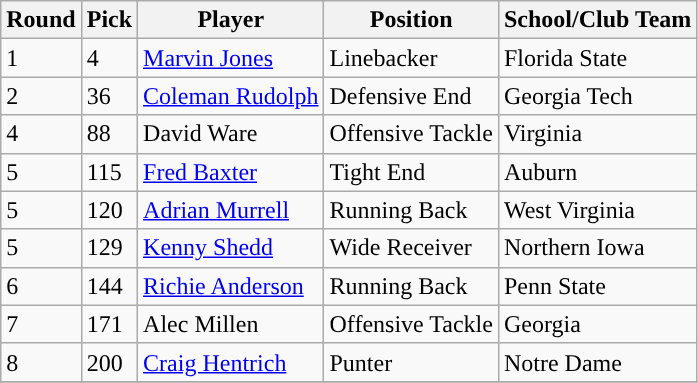<table class="wikitable sortable sortable">
<tr>
<th>Round</th>
<th>Pick</th>
<th>Player</th>
<th>Position</th>
<th>School/Club Team</th>
</tr>
<tr>
<td>1</td>
<td>4</td>
<td><a href='#'>Marvin Jones</a></td>
<td>Linebacker</td>
<td>Florida State</td>
</tr>
<tr>
<td>2</td>
<td>36</td>
<td><a href='#'>Coleman Rudolph</a></td>
<td>Defensive End</td>
<td>Georgia Tech</td>
</tr>
<tr>
<td>4</td>
<td>88</td>
<td>David Ware</td>
<td>Offensive Tackle</td>
<td>Virginia</td>
</tr>
<tr>
<td>5</td>
<td>115</td>
<td><a href='#'>Fred Baxter</a></td>
<td>Tight End</td>
<td>Auburn</td>
</tr>
<tr>
<td>5</td>
<td>120</td>
<td><a href='#'>Adrian Murrell</a></td>
<td>Running Back</td>
<td>West Virginia</td>
</tr>
<tr>
<td>5</td>
<td>129</td>
<td><a href='#'>Kenny Shedd</a></td>
<td>Wide Receiver</td>
<td>Northern Iowa</td>
</tr>
<tr>
<td>6</td>
<td>144</td>
<td><a href='#'>Richie Anderson</a></td>
<td>Running Back</td>
<td>Penn State</td>
</tr>
<tr>
<td>7</td>
<td>171</td>
<td>Alec Millen</td>
<td>Offensive Tackle</td>
<td>Georgia</td>
</tr>
<tr>
<td>8</td>
<td>200</td>
<td><a href='#'>Craig Hentrich</a></td>
<td>Punter</td>
<td>Notre Dame</td>
</tr>
<tr>
</tr>
</table>
